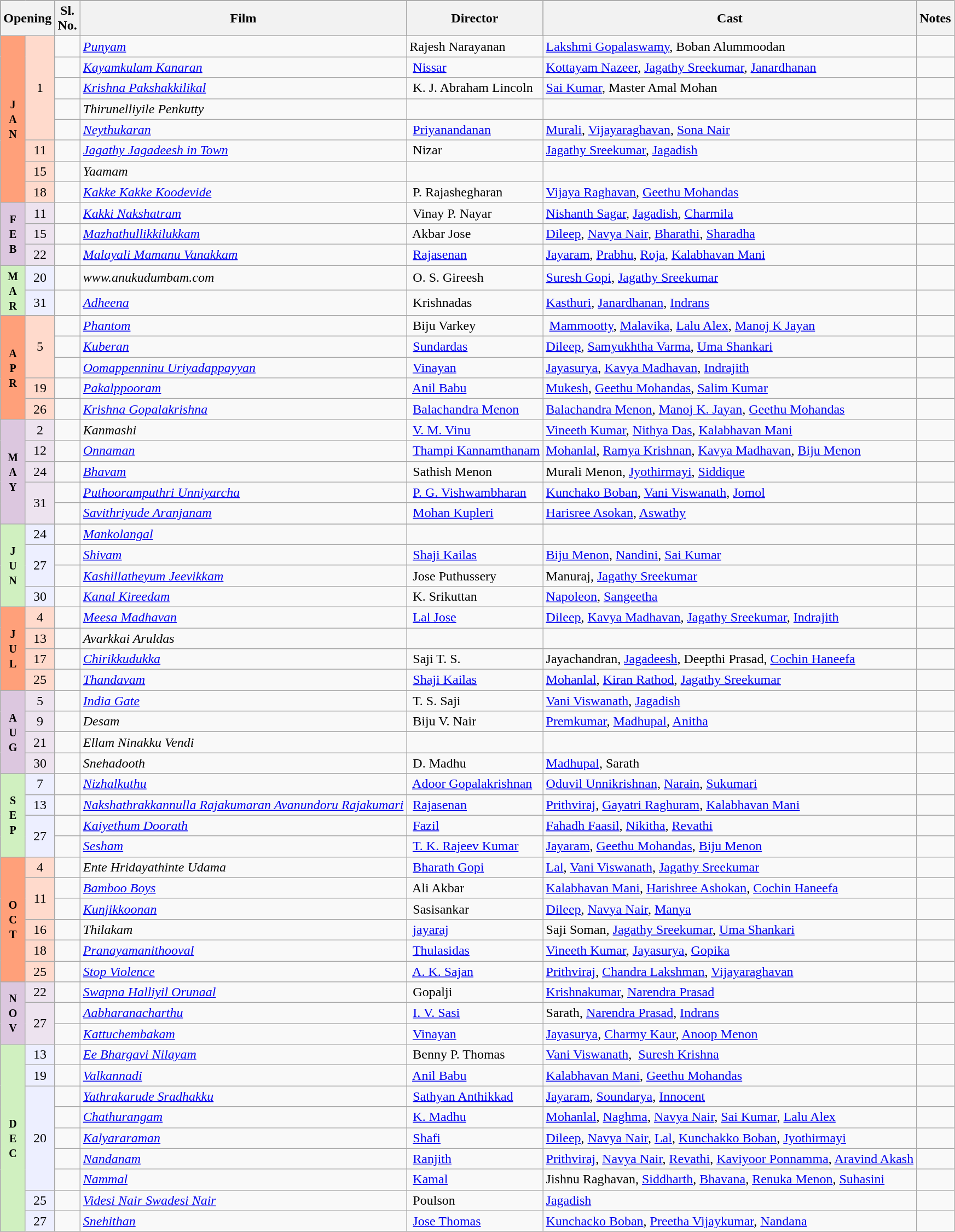<table class="wikitable">
<tr style="background:#000;">
<th colspan='2'>Opening</th>
<th>Sl.<br>No.</th>
<th>Film</th>
<th>Director</th>
<th>Cast</th>
<th>Notes</th>
</tr>
<tr>
<td rowspan="8" style="text-align:center; background:#ffa07a; textcolor:#000;"><small><strong>J<br>A<br>N</strong></small></td>
<td rowspan="5" style="text-align:center; background:#ffdacc; textcolor:#000;">1</td>
<td valign="center"></td>
<td><em><a href='#'>Punyam</a></em></td>
<td>Rajesh Narayanan</td>
<td><a href='#'>Lakshmi Gopalaswamy</a>, Boban Alummoodan</td>
<td></td>
</tr>
<tr>
<td valign="center"></td>
<td><em><a href='#'>Kayamkulam Kanaran</a></em></td>
<td> <a href='#'>Nissar</a></td>
<td><a href='#'>Kottayam Nazeer</a>, <a href='#'>Jagathy Sreekumar</a>, <a href='#'>Janardhanan</a></td>
<td></td>
</tr>
<tr>
<td valign="center"></td>
<td><em><a href='#'>Krishna Pakshakkilikal</a></em></td>
<td> K. J. Abraham Lincoln</td>
<td><a href='#'>Sai Kumar</a>, Master Amal Mohan</td>
<td></td>
</tr>
<tr>
<td valign="center"></td>
<td><em>Thirunelliyile Penkutty</em></td>
<td></td>
<td></td>
<td></td>
</tr>
<tr>
<td valign="center"></td>
<td><em><a href='#'>Neythukaran</a></em></td>
<td> <a href='#'>Priyanandanan</a></td>
<td><a href='#'>Murali</a>, <a href='#'>Vijayaraghavan</a>, <a href='#'>Sona Nair</a></td>
<td></td>
</tr>
<tr>
<td rowspan="1" style="text-align:center; background:#ffdacc; textcolor:#000;">11</td>
<td valign="center"></td>
<td><em><a href='#'>Jagathy Jagadeesh in Town</a></em></td>
<td> Nizar</td>
<td><a href='#'>Jagathy Sreekumar</a>, <a href='#'>Jagadish</a></td>
<td></td>
</tr>
<tr>
<td rowspan="1" style="text-align:center; background:#ffdacc; textcolor:#000;">15</td>
<td valign="center"></td>
<td><em>Yaamam</em></td>
<td></td>
<td></td>
<td></td>
</tr>
<tr>
<td rowspan="1" style="text-align:center; background:#ffdacc; textcolor:#000;">18</td>
<td valign="center"></td>
<td><em><a href='#'>Kakke Kakke Koodevide</a></em></td>
<td> P. Rajashegharan</td>
<td><a href='#'>Vijaya Raghavan</a>, <a href='#'>Geethu Mohandas</a></td>
<td></td>
</tr>
<tr>
<td rowspan="3" style="text-align:center; background:#dcc7df; textcolor:#000;"><small><strong>F<br>E<br>B</strong></small></td>
<td rowspan="1" style="text-align:center; background:#ede3ef; textcolor:#000;">11</td>
<td valign="center"></td>
<td><em><a href='#'>Kakki Nakshatram</a></em></td>
<td> Vinay P. Nayar</td>
<td><a href='#'>Nishanth Sagar</a>, <a href='#'>Jagadish</a>, <a href='#'>Charmila</a></td>
<td></td>
</tr>
<tr>
<td rowspan="1" style="text-align:center; background:#ede3ef; textcolor:#000;">15</td>
<td valign="center"></td>
<td><em><a href='#'>Mazhathullikkilukkam</a></em></td>
<td> Akbar Jose</td>
<td><a href='#'>Dileep</a>, <a href='#'>Navya Nair</a>, <a href='#'>Bharathi</a>, <a href='#'>Sharadha</a></td>
<td></td>
</tr>
<tr>
<td rowspan="1" style="text-align:center; background:#ede3ef; textcolor:#000;">22</td>
<td valign="center"></td>
<td><em><a href='#'>Malayali Mamanu Vanakkam</a></em></td>
<td> <a href='#'>Rajasenan</a></td>
<td><a href='#'>Jayaram</a>, <a href='#'>Prabhu</a>, <a href='#'>Roja</a>, <a href='#'>Kalabhavan Mani</a></td>
<td></td>
</tr>
<tr>
<td rowspan="2" style="text-align:center; background:#d0f0c0; textcolor:#000;"><small><strong>M<br>A<br>R</strong></small></td>
<td rowspan="1" style="text-align:center; background:#edefff; textcolor:#000;">20</td>
<td valign="center"></td>
<td><em>www.anukudumbam.com</em></td>
<td> O. S. Gireesh</td>
<td><a href='#'>Suresh Gopi</a>, <a href='#'>Jagathy Sreekumar</a></td>
<td></td>
</tr>
<tr>
<td rowspan="1" style="text-align:center; background:#edefff; textcolor:#000;">31</td>
<td valign="center"></td>
<td><em><a href='#'>Adheena</a></em></td>
<td> Krishnadas</td>
<td><a href='#'>Kasthuri</a>, <a href='#'>Janardhanan</a>, <a href='#'>Indrans</a></td>
<td></td>
</tr>
<tr>
<td rowspan="5" style="text-align:center; background:#ffa07a; textcolor:#000;"><small><strong>A<br>P<br>R</strong></small></td>
<td rowspan="3" style="text-align:center; background:#ffdacc; textcolor:#000;">5</td>
<td valign="center"></td>
<td><em><a href='#'>Phantom</a></em></td>
<td> Biju Varkey</td>
<td> <a href='#'>Mammootty</a>, <a href='#'>Malavika</a>, <a href='#'>Lalu Alex</a>, <a href='#'>Manoj K Jayan</a></td>
<td></td>
</tr>
<tr>
<td valign="center"></td>
<td><em><a href='#'>Kuberan</a></em></td>
<td> <a href='#'>Sundardas</a></td>
<td><a href='#'>Dileep</a>, <a href='#'>Samyukhtha Varma</a>, <a href='#'>Uma Shankari</a></td>
<td></td>
</tr>
<tr>
<td valign="center"></td>
<td><em><a href='#'>Oomappenninu Uriyadappayyan</a></em></td>
<td> <a href='#'>Vinayan</a></td>
<td><a href='#'>Jayasurya</a>, <a href='#'>Kavya Madhavan</a>, <a href='#'>Indrajith</a></td>
<td></td>
</tr>
<tr>
<td rowspan="1" style="text-align:center; background:#ffdacc; textcolor:#000;">19</td>
<td valign="center"></td>
<td><em><a href='#'>Pakalppooram</a></em></td>
<td> <a href='#'>Anil Babu</a></td>
<td><a href='#'>Mukesh</a>, <a href='#'>Geethu Mohandas</a>, <a href='#'>Salim Kumar</a></td>
<td></td>
</tr>
<tr>
<td rowspan="1" style="text-align:center; background:#ffdacc; textcolor:#000;">26</td>
<td valign="center"></td>
<td><em><a href='#'>Krishna Gopalakrishna</a></em></td>
<td> <a href='#'>Balachandra Menon</a></td>
<td><a href='#'>Balachandra Menon</a>, <a href='#'>Manoj K. Jayan</a>, <a href='#'>Geethu Mohandas</a></td>
<td></td>
</tr>
<tr>
<td rowspan="5" style="text-align:center; background:#dcc7df; textcolor:#000;"><small><strong>M<br>A<br>Y</strong></small></td>
<td rowspan="1" style="text-align:center; background:#ede3ef; textcolor:#000;">2</td>
<td valign="center"></td>
<td><em>Kanmashi</em></td>
<td> <a href='#'>V. M. Vinu</a></td>
<td><a href='#'>Vineeth Kumar</a>, <a href='#'>Nithya Das</a>, <a href='#'>Kalabhavan Mani</a></td>
<td></td>
</tr>
<tr>
<td rowspan="1" style="text-align:center; background:#ede3ef; textcolor:#000;">12</td>
<td valign="center"></td>
<td><em><a href='#'>Onnaman</a></em></td>
<td> <a href='#'>Thampi Kannamthanam</a></td>
<td><a href='#'>Mohanlal</a>, <a href='#'>Ramya Krishnan</a>, <a href='#'>Kavya Madhavan</a>, <a href='#'>Biju Menon</a></td>
<td></td>
</tr>
<tr>
<td rowspan="1" style="text-align:center; background:#ede3ef; textcolor:#000;">24</td>
<td valign="center"></td>
<td><em><a href='#'>Bhavam</a></em></td>
<td> Sathish Menon</td>
<td>Murali Menon, <a href='#'>Jyothirmayi</a>, <a href='#'>Siddique</a></td>
<td></td>
</tr>
<tr>
<td rowspan="2" style="text-align:center; background:#ede3ef; textcolor:#000;">31</td>
<td valign="center"></td>
<td><em><a href='#'>Puthooramputhri Unniyarcha</a></em></td>
<td> <a href='#'>P. G. Vishwambharan</a></td>
<td><a href='#'>Kunchako Boban</a>, <a href='#'>Vani Viswanath</a>, <a href='#'>Jomol</a></td>
<td></td>
</tr>
<tr>
<td valign="center"></td>
<td><em><a href='#'>Savithriyude Aranjanam</a></em></td>
<td> <a href='#'>Mohan Kupleri</a></td>
<td><a href='#'>Harisree Asokan</a>, <a href='#'>Aswathy</a></td>
<td></td>
</tr>
<tr>
<td rowspan="5" style="text-align:center; background:#d0f0c0; textcolor:#000;"><small><strong>J<br>U<br>N</strong></small></td>
</tr>
<tr>
<td rowspan="1" style="text-align:center; background:#edefff; textcolor:#000;">24</td>
<td valign="center"></td>
<td><em><a href='#'>Mankolangal</a></em></td>
<td></td>
<td></td>
<td></td>
</tr>
<tr>
<td rowspan="2" style="text-align:center; background:#edefff; textcolor:#000;">27</td>
<td valign="center"></td>
<td><em><a href='#'>Shivam</a></em></td>
<td> <a href='#'>Shaji Kailas</a></td>
<td><a href='#'>Biju Menon</a>, <a href='#'>Nandini</a>, <a href='#'>Sai Kumar</a></td>
<td></td>
</tr>
<tr>
<td valign="center"></td>
<td><em><a href='#'>Kashillatheyum Jeevikkam</a></em></td>
<td> Jose Puthussery</td>
<td>Manuraj, <a href='#'>Jagathy Sreekumar</a></td>
<td></td>
</tr>
<tr>
<td rowspan="1" style="text-align:center; background:#edefff; textcolor:#000;">30</td>
<td valign="center"></td>
<td><em><a href='#'>Kanal Kireedam</a></em></td>
<td> K. Srikuttan</td>
<td><a href='#'>Napoleon</a>, <a href='#'>Sangeetha</a></td>
<td></td>
</tr>
<tr>
<td rowspan="4" style="text-align:center; background:#ffa07a; textcolor:#000;"><small><strong>J<br>U<br>L</strong></small></td>
<td rowspan="1" style="text-align:center; background:#ffdacc; textcolor:#000;">4</td>
<td valign="center"></td>
<td><em><a href='#'>Meesa Madhavan</a></em></td>
<td> <a href='#'>Lal Jose</a></td>
<td><a href='#'>Dileep</a>, <a href='#'>Kavya Madhavan</a>, <a href='#'>Jagathy Sreekumar</a>, <a href='#'>Indrajith</a></td>
<td></td>
</tr>
<tr>
<td rowspan="1" style="text-align:center; background:#ffdacc; textcolor:#000;">13</td>
<td></td>
<td><em>Avarkkai Aruldas</em></td>
<td></td>
<td></td>
<td></td>
</tr>
<tr>
<td rowspan="1" style="text-align:center; background:#ffdacc; textcolor:#000;">17</td>
<td valign="center"></td>
<td><em><a href='#'>Chirikkudukka</a></em></td>
<td> Saji T. S.</td>
<td>Jayachandran, <a href='#'>Jagadeesh</a>, Deepthi Prasad, <a href='#'>Cochin Haneefa</a></td>
<td></td>
</tr>
<tr>
<td rowspan="1" style="text-align:center; background:#ffdacc; textcolor:#000;">25</td>
<td valign="center"></td>
<td><em><a href='#'>Thandavam</a></em></td>
<td> <a href='#'>Shaji Kailas</a></td>
<td><a href='#'>Mohanlal</a>, <a href='#'>Kiran Rathod</a>, <a href='#'>Jagathy Sreekumar</a></td>
<td></td>
</tr>
<tr>
<td rowspan="4" style="text-align:center; background:#dcc7df; textcolor:#000;"><small><strong>A<br>U<br>G</strong></small></td>
<td rowspan="1" style="text-align:center; background:#ede3ef; textcolor:#000;">5</td>
<td valign="center"></td>
<td><em><a href='#'>India Gate</a></em></td>
<td> T. S. Saji</td>
<td><a href='#'>Vani Viswanath</a>, <a href='#'>Jagadish</a></td>
<td></td>
</tr>
<tr>
<td rowspan="1" style="text-align:center; background:#ede3ef; textcolor:#000;">9</td>
<td valign="center"></td>
<td><em>Desam</em></td>
<td> Biju V. Nair</td>
<td><a href='#'>Premkumar</a>, <a href='#'>Madhupal</a>, <a href='#'>Anitha</a></td>
<td></td>
</tr>
<tr>
<td rowspan="1" style="text-align:center; background:#ede3ef; textcolor:#000;">21</td>
<td valign="center"></td>
<td><em>Ellam Ninakku Vendi</em></td>
<td></td>
<td></td>
<td></td>
</tr>
<tr>
<td rowspan="1" style="text-align:center; background:#ede3ef; textcolor:#000;">30</td>
<td valign="center"></td>
<td><em>Snehadooth</em></td>
<td> D. Madhu</td>
<td><a href='#'>Madhupal</a>, Sarath</td>
<td></td>
</tr>
<tr>
<td rowspan="4" style="text-align:center; background:#d0f0c0; textcolor:#000;"><small><strong>S<br>E<br>P</strong></small></td>
<td rowspan="1" style="text-align:center; background:#edefff; textcolor:#000;">7</td>
<td valign="center"></td>
<td><em><a href='#'>Nizhalkuthu</a></em></td>
<td> <a href='#'>Adoor Gopalakrishnan</a></td>
<td><a href='#'>Oduvil Unnikrishnan</a>, <a href='#'>Narain</a>, <a href='#'>Sukumari</a></td>
<td></td>
</tr>
<tr>
<td rowspan="1" style="text-align:center; background:#edefff; textcolor:#000;">13</td>
<td valign="center"></td>
<td><em><a href='#'>Nakshathrakkannulla Rajakumaran Avanundoru Rajakumari</a></em></td>
<td> <a href='#'>Rajasenan</a></td>
<td><a href='#'>Prithviraj</a>, <a href='#'>Gayatri Raghuram</a>, <a href='#'>Kalabhavan Mani</a></td>
<td></td>
</tr>
<tr>
<td rowspan="2" style="text-align:center; background:#edefff; textcolor:#000;">27</td>
<td valign="center"></td>
<td><em><a href='#'>Kaiyethum Doorath</a></em></td>
<td> <a href='#'>Fazil</a></td>
<td><a href='#'>Fahadh Faasil</a>, <a href='#'>Nikitha</a>, <a href='#'>Revathi</a></td>
<td></td>
</tr>
<tr>
<td valign="center"></td>
<td><em><a href='#'>Sesham</a></em></td>
<td> <a href='#'>T. K. Rajeev Kumar</a></td>
<td><a href='#'>Jayaram</a>, <a href='#'>Geethu Mohandas</a>, <a href='#'>Biju Menon</a></td>
<td></td>
</tr>
<tr>
<td rowspan="6" style="text-align:center; background:#ffa07a; textcolor:#000;"><small><strong>O<br>C<br>T</strong></small></td>
<td rowspan="1" style="text-align:center; background:#ffdacc; textcolor:#000;">4</td>
<td valign="center"></td>
<td><em>Ente Hridayathinte Udama</em></td>
<td> <a href='#'>Bharath Gopi</a></td>
<td><a href='#'>Lal</a>, <a href='#'>Vani Viswanath</a>, <a href='#'>Jagathy Sreekumar</a></td>
<td></td>
</tr>
<tr>
<td rowspan="2" style="text-align:center; background:#ffdacc; textcolor:#000;">11</td>
<td valign="center"></td>
<td><em><a href='#'>Bamboo Boys</a></em></td>
<td> Ali Akbar</td>
<td><a href='#'>Kalabhavan Mani</a>, <a href='#'>Harishree Ashokan</a>, <a href='#'>Cochin Haneefa</a></td>
<td></td>
</tr>
<tr>
<td valign="center"></td>
<td><em><a href='#'>Kunjikkoonan</a></em></td>
<td> Sasisankar</td>
<td><a href='#'>Dileep</a>, <a href='#'>Navya Nair</a>, <a href='#'>Manya</a></td>
<td></td>
</tr>
<tr>
<td rowspan="1" style="text-align:center; background:#ffdacc; textcolor:#000;">16</td>
<td valign="center"></td>
<td><em>Thilakam</em></td>
<td> <a href='#'>jayaraj</a></td>
<td>Saji Soman, <a href='#'>Jagathy Sreekumar</a>, <a href='#'>Uma Shankari</a></td>
<td></td>
</tr>
<tr>
<td rowspan="1" style="text-align:center; background:#ffdacc; textcolor:#000;">18</td>
<td valign="center"></td>
<td><em><a href='#'>Pranayamanithooval</a></em></td>
<td> <a href='#'>Thulasidas</a></td>
<td><a href='#'>Vineeth Kumar</a>, <a href='#'>Jayasurya</a>, <a href='#'>Gopika</a></td>
<td></td>
</tr>
<tr>
<td rowspan="1" style="text-align:center; background:#ffdacc; textcolor:#000;">25</td>
<td valign="center"></td>
<td><em><a href='#'>Stop Violence</a></em></td>
<td> <a href='#'>A. K. Sajan</a></td>
<td><a href='#'>Prithviraj</a>, <a href='#'>Chandra Lakshman</a>, <a href='#'>Vijayaraghavan</a></td>
<td></td>
</tr>
<tr>
<td rowspan="3" style="text-align:center; background:#dcc7df; textcolor:#000;"><small><strong>N<br>O<br>V</strong></small></td>
<td rowspan="1" style="text-align:center; background:#ede3ef; textcolor:#000;">22</td>
<td valign="center"></td>
<td><em><a href='#'>Swapna Halliyil Orunaal</a></em></td>
<td> Gopalji</td>
<td><a href='#'>Krishnakumar</a>, <a href='#'>Narendra Prasad</a></td>
<td></td>
</tr>
<tr>
<td rowspan="2" style="text-align:center; background:#ede3ef; textcolor:#000;">27</td>
<td valign="center"></td>
<td><em><a href='#'>Aabharanacharthu</a></em></td>
<td> <a href='#'>I. V. Sasi</a></td>
<td>Sarath, <a href='#'>Narendra Prasad</a>, <a href='#'>Indrans</a></td>
<td></td>
</tr>
<tr>
<td valign="center"></td>
<td><em><a href='#'>Kattuchembakam</a></em></td>
<td> <a href='#'>Vinayan</a></td>
<td><a href='#'>Jayasurya</a>, <a href='#'>Charmy Kaur</a>, <a href='#'>Anoop Menon</a></td>
<td></td>
</tr>
<tr>
<td rowspan="9" style="text-align:center; background:#d0f0c0; textcolor:#000;"><small><strong>D<br>E<br>C</strong></small></td>
<td rowspan="1" style="text-align:center; background:#edefff; textcolor:#000;">13</td>
<td valign="center"></td>
<td><em><a href='#'>Ee Bhargavi Nilayam</a></em></td>
<td> Benny P. Thomas</td>
<td><a href='#'>Vani Viswanath</a>,  <a href='#'>Suresh Krishna</a></td>
<td></td>
</tr>
<tr>
<td rowspan="1" style="text-align:center; background:#edefff; textcolor:#000;">19</td>
<td valign="center"></td>
<td><em><a href='#'>Valkannadi</a></em></td>
<td> <a href='#'>Anil Babu</a></td>
<td><a href='#'>Kalabhavan Mani</a>, <a href='#'>Geethu Mohandas</a></td>
<td></td>
</tr>
<tr>
<td rowspan="5" style="text-align:center; background:#edefff; textcolor:#000;">20</td>
<td valign="center"></td>
<td><em><a href='#'>Yathrakarude Sradhakku</a></em></td>
<td> <a href='#'>Sathyan Anthikkad</a></td>
<td><a href='#'>Jayaram</a>, <a href='#'>Soundarya</a>, <a href='#'>Innocent</a></td>
<td></td>
</tr>
<tr>
<td valign="center"></td>
<td><em><a href='#'>Chathurangam</a></em></td>
<td> <a href='#'>K. Madhu</a></td>
<td><a href='#'>Mohanlal</a>, <a href='#'>Naghma</a>, <a href='#'>Navya Nair</a>, <a href='#'>Sai Kumar</a>, <a href='#'>Lalu Alex</a></td>
<td></td>
</tr>
<tr>
<td valign="center"></td>
<td><em><a href='#'>Kalyararaman</a></em></td>
<td> <a href='#'>Shafi</a></td>
<td><a href='#'>Dileep</a>, <a href='#'>Navya Nair</a>, <a href='#'>Lal</a>, <a href='#'>Kunchakko Boban</a>, <a href='#'>Jyothirmayi</a></td>
<td></td>
</tr>
<tr>
<td valign="center"></td>
<td><em><a href='#'>Nandanam</a></em></td>
<td> <a href='#'>Ranjith</a></td>
<td><a href='#'>Prithviraj</a>, <a href='#'>Navya Nair</a>, <a href='#'>Revathi</a>, <a href='#'>Kaviyoor Ponnamma</a>, <a href='#'>Aravind Akash</a></td>
<td></td>
</tr>
<tr>
<td valign="center"></td>
<td><em><a href='#'>Nammal</a></em></td>
<td> <a href='#'>Kamal</a></td>
<td>Jishnu Raghavan, <a href='#'>Siddharth</a>, <a href='#'>Bhavana</a>, <a href='#'>Renuka Menon</a>, <a href='#'>Suhasini</a></td>
<td></td>
</tr>
<tr>
<td rowspan="1" style="text-align:center; background:#edefff; textcolor:#000;">25</td>
<td valign="center"></td>
<td><em><a href='#'>Videsi Nair Swadesi Nair</a></em></td>
<td> Poulson</td>
<td><a href='#'>Jagadish</a></td>
<td></td>
</tr>
<tr>
<td rowspan="1" style="text-align:center; background:#edefff; textcolor:#000;">27</td>
<td valign="center"></td>
<td><em><a href='#'>Snehithan</a></em></td>
<td> <a href='#'>Jose Thomas</a></td>
<td><a href='#'>Kunchacko Boban</a>, <a href='#'>Preetha Vijaykumar</a>, <a href='#'>Nandana</a></td>
</tr>
</table>
